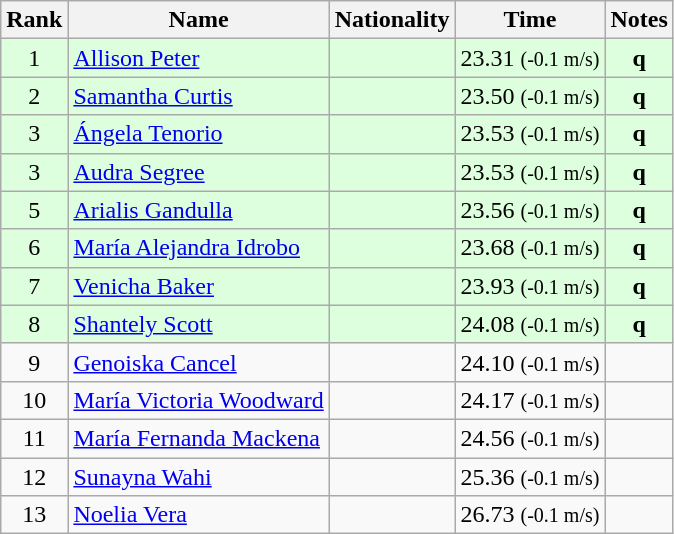<table class="wikitable sortable" style="text-align:center">
<tr>
<th>Rank</th>
<th>Name</th>
<th>Nationality</th>
<th>Time</th>
<th>Notes</th>
</tr>
<tr bgcolor=ddffdd>
<td>1</td>
<td align=left><a href='#'>Allison Peter</a></td>
<td></td>
<td>23.31 <small>(-0.1 m/s)</small></td>
<td><strong>q</strong></td>
</tr>
<tr bgcolor=ddffdd>
<td>2</td>
<td align=left><a href='#'>Samantha Curtis</a></td>
<td></td>
<td>23.50 <small>(-0.1 m/s)</small></td>
<td><strong>q</strong></td>
</tr>
<tr bgcolor=ddffdd>
<td>3</td>
<td align=left><a href='#'>Ángela Tenorio</a></td>
<td></td>
<td>23.53 <small>(-0.1 m/s)</small></td>
<td><strong>q</strong></td>
</tr>
<tr bgcolor=ddffdd>
<td>3</td>
<td align=left><a href='#'>Audra Segree</a></td>
<td></td>
<td>23.53 <small>(-0.1 m/s)</small></td>
<td><strong>q</strong></td>
</tr>
<tr bgcolor=ddffdd>
<td>5</td>
<td align=left><a href='#'>Arialis Gandulla</a></td>
<td></td>
<td>23.56 <small>(-0.1 m/s)</small></td>
<td><strong>q</strong></td>
</tr>
<tr bgcolor=ddffdd>
<td>6</td>
<td align=left><a href='#'>María Alejandra Idrobo</a></td>
<td></td>
<td>23.68 <small>(-0.1 m/s)</small></td>
<td><strong>q</strong></td>
</tr>
<tr bgcolor=ddffdd>
<td>7</td>
<td align=left><a href='#'>Venicha Baker</a></td>
<td></td>
<td>23.93 <small>(-0.1 m/s)</small></td>
<td><strong>q</strong></td>
</tr>
<tr bgcolor=ddffdd>
<td>8</td>
<td align=left><a href='#'>Shantely Scott</a></td>
<td></td>
<td>24.08 <small>(-0.1 m/s)</small></td>
<td><strong>q</strong></td>
</tr>
<tr>
<td>9</td>
<td align=left><a href='#'>Genoiska Cancel</a></td>
<td></td>
<td>24.10 <small>(-0.1 m/s)</small></td>
<td></td>
</tr>
<tr>
<td>10</td>
<td align=left><a href='#'>María Victoria Woodward</a></td>
<td></td>
<td>24.17 <small>(-0.1 m/s)</small></td>
<td></td>
</tr>
<tr>
<td>11</td>
<td align=left><a href='#'>María Fernanda Mackena</a></td>
<td></td>
<td>24.56 <small>(-0.1 m/s)</small></td>
<td></td>
</tr>
<tr>
<td>12</td>
<td align=left><a href='#'>Sunayna Wahi</a></td>
<td></td>
<td>25.36 <small>(-0.1 m/s)</small></td>
<td></td>
</tr>
<tr>
<td>13</td>
<td align=left><a href='#'>Noelia Vera</a></td>
<td></td>
<td>26.73 <small>(-0.1 m/s)</small></td>
<td></td>
</tr>
</table>
